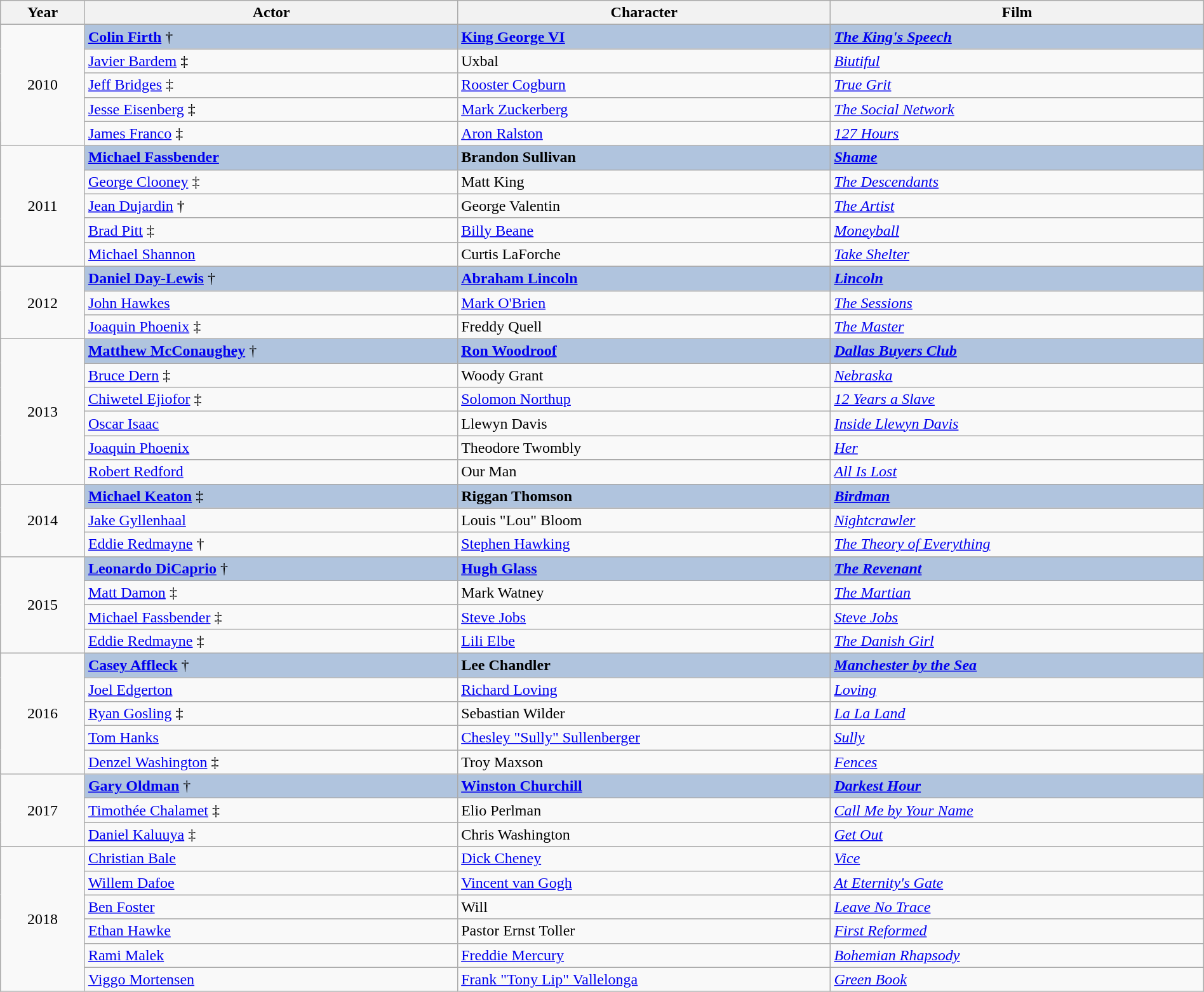<table class="wikitable" style="width:100%;" cellpadding="5">
<tr>
<th style="width:7%;">Year</th>
<th style="width:31%;">Actor</th>
<th style="width:31%;">Character</th>
<th style="width:31%;">Film</th>
</tr>
<tr>
<td rowspan="5" style="text-align:center;">2010</td>
<td style="background:#B0C4DE;"><strong><a href='#'>Colin Firth</a></strong> †</td>
<td style="background:#B0C4DE;"><strong><a href='#'>King George VI</a></strong></td>
<td style="background:#B0C4DE;"><strong><em><a href='#'>The King's Speech</a></em></strong></td>
</tr>
<tr>
<td><a href='#'>Javier Bardem</a> ‡</td>
<td>Uxbal</td>
<td><em><a href='#'>Biutiful</a></em></td>
</tr>
<tr>
<td><a href='#'>Jeff Bridges</a> ‡</td>
<td><a href='#'>Rooster Cogburn</a></td>
<td><em><a href='#'>True Grit</a></em></td>
</tr>
<tr>
<td><a href='#'>Jesse Eisenberg</a> ‡</td>
<td><a href='#'>Mark Zuckerberg</a></td>
<td><em><a href='#'>The Social Network</a></em></td>
</tr>
<tr>
<td><a href='#'>James Franco</a> ‡</td>
<td><a href='#'>Aron Ralston</a></td>
<td><em><a href='#'>127 Hours</a></em></td>
</tr>
<tr>
<td rowspan="5" style="text-align:center;">2011</td>
<td style="background:#B0C4DE;"><strong><a href='#'>Michael Fassbender</a></strong></td>
<td style="background:#B0C4DE;"><strong>Brandon Sullivan</strong></td>
<td style="background:#B0C4DE;"><strong><em><a href='#'>Shame</a></em></strong></td>
</tr>
<tr>
<td><a href='#'>George Clooney</a> ‡</td>
<td>Matt King</td>
<td><em><a href='#'>The Descendants</a></em></td>
</tr>
<tr>
<td><a href='#'>Jean Dujardin</a> †</td>
<td>George Valentin</td>
<td><em><a href='#'>The Artist</a></em></td>
</tr>
<tr>
<td><a href='#'>Brad Pitt</a> ‡</td>
<td><a href='#'>Billy Beane</a></td>
<td><em><a href='#'>Moneyball</a></em></td>
</tr>
<tr>
<td><a href='#'>Michael Shannon</a></td>
<td>Curtis LaForche</td>
<td><em><a href='#'>Take Shelter</a></em></td>
</tr>
<tr>
<td rowspan="3" style="text-align:center;">2012</td>
<td style="background:#B0C4DE;"><strong><a href='#'>Daniel Day-Lewis</a></strong> †</td>
<td style="background:#B0C4DE;"><strong><a href='#'>Abraham Lincoln</a></strong></td>
<td style="background:#B0C4DE;"><strong><em><a href='#'>Lincoln</a></em></strong></td>
</tr>
<tr>
<td><a href='#'>John Hawkes</a></td>
<td><a href='#'>Mark O'Brien</a></td>
<td><em><a href='#'>The Sessions</a></em></td>
</tr>
<tr>
<td><a href='#'>Joaquin Phoenix</a> ‡</td>
<td>Freddy Quell</td>
<td><em><a href='#'>The Master</a></em></td>
</tr>
<tr>
<td rowspan="6" style="text-align:center;">2013</td>
<td style="background:#B0C4DE;"><strong><a href='#'>Matthew McConaughey</a></strong> †</td>
<td style="background:#B0C4DE;"><strong><a href='#'>Ron Woodroof</a></strong></td>
<td style="background:#B0C4DE;"><strong><em><a href='#'>Dallas Buyers Club</a></em></strong></td>
</tr>
<tr>
<td><a href='#'>Bruce Dern</a> ‡</td>
<td>Woody Grant</td>
<td><em><a href='#'>Nebraska</a></em></td>
</tr>
<tr>
<td><a href='#'>Chiwetel Ejiofor</a> ‡</td>
<td><a href='#'>Solomon Northup</a></td>
<td><em><a href='#'>12 Years a Slave</a></em></td>
</tr>
<tr>
<td><a href='#'>Oscar Isaac</a></td>
<td>Llewyn Davis</td>
<td><em><a href='#'>Inside Llewyn Davis</a></em></td>
</tr>
<tr>
<td><a href='#'>Joaquin Phoenix</a></td>
<td>Theodore Twombly</td>
<td><em><a href='#'>Her</a></em></td>
</tr>
<tr>
<td><a href='#'>Robert Redford</a></td>
<td>Our Man</td>
<td><em><a href='#'>All Is Lost</a></em></td>
</tr>
<tr>
<td rowspan="3" style="text-align:center;">2014</td>
<td style="background:#B0C4DE;"><strong><a href='#'>Michael Keaton</a></strong> ‡</td>
<td style="background:#B0C4DE;"><strong>Riggan Thomson</strong></td>
<td style="background:#B0C4DE;"><strong><em><a href='#'>Birdman</a></em></strong></td>
</tr>
<tr>
<td><a href='#'>Jake Gyllenhaal</a></td>
<td>Louis "Lou" Bloom</td>
<td><em><a href='#'>Nightcrawler</a></em></td>
</tr>
<tr>
<td><a href='#'>Eddie Redmayne</a> †</td>
<td><a href='#'>Stephen Hawking</a></td>
<td><em><a href='#'>The Theory of Everything</a></em></td>
</tr>
<tr>
<td rowspan="4" style="text-align:center;">2015</td>
<td style="background:#B0C4DE;"><strong><a href='#'>Leonardo DiCaprio</a></strong> †</td>
<td style="background:#B0C4DE;"><strong><a href='#'>Hugh Glass</a></strong></td>
<td style="background:#B0C4DE;"><strong><em><a href='#'>The Revenant</a></em></strong></td>
</tr>
<tr>
<td><a href='#'>Matt Damon</a> ‡</td>
<td>Mark Watney</td>
<td><em><a href='#'>The Martian</a></em></td>
</tr>
<tr>
<td><a href='#'>Michael Fassbender</a> ‡</td>
<td><a href='#'>Steve Jobs</a></td>
<td><em><a href='#'>Steve Jobs</a></em></td>
</tr>
<tr>
<td><a href='#'>Eddie Redmayne</a> ‡</td>
<td><a href='#'>Lili Elbe</a></td>
<td><em><a href='#'>The Danish Girl</a></em></td>
</tr>
<tr>
<td rowspan="5" style="text-align:center;">2016</td>
<td style="background:#B0C4DE;"><strong><a href='#'>Casey Affleck</a></strong> †</td>
<td style="background:#B0C4DE;"><strong>Lee Chandler</strong></td>
<td style="background:#B0C4DE;"><strong><em><a href='#'>Manchester by the Sea</a></em></strong></td>
</tr>
<tr>
<td><a href='#'>Joel Edgerton</a></td>
<td><a href='#'>Richard Loving</a></td>
<td><em><a href='#'>Loving</a></em></td>
</tr>
<tr>
<td><a href='#'>Ryan Gosling</a> ‡</td>
<td>Sebastian Wilder</td>
<td><em><a href='#'>La La Land</a></em></td>
</tr>
<tr>
<td><a href='#'>Tom Hanks</a></td>
<td><a href='#'>Chesley "Sully" Sullenberger</a></td>
<td><em><a href='#'>Sully</a></em></td>
</tr>
<tr>
<td><a href='#'>Denzel Washington</a> ‡</td>
<td>Troy Maxson</td>
<td><em><a href='#'>Fences</a></em></td>
</tr>
<tr>
<td rowspan="3" style="text-align:center;">2017</td>
<td style="background:#B0C4DE;"><strong><a href='#'>Gary Oldman</a></strong> †</td>
<td style="background:#B0C4DE;"><strong><a href='#'>Winston Churchill</a></strong></td>
<td style="background:#B0C4DE;"><strong><em><a href='#'>Darkest Hour</a></em></strong></td>
</tr>
<tr>
<td><a href='#'>Timothée Chalamet</a> ‡</td>
<td>Elio Perlman</td>
<td><em><a href='#'>Call Me by Your Name</a></em></td>
</tr>
<tr>
<td><a href='#'>Daniel Kaluuya</a> ‡</td>
<td>Chris Washington</td>
<td><em><a href='#'>Get Out</a></em></td>
</tr>
<tr>
<td rowspan="6" style="text-align:center;">2018</td>
<td><a href='#'>Christian Bale</a></td>
<td><a href='#'>Dick Cheney</a></td>
<td><em><a href='#'>Vice</a></em></td>
</tr>
<tr>
<td><a href='#'>Willem Dafoe</a></td>
<td><a href='#'>Vincent van Gogh</a></td>
<td><em><a href='#'>At Eternity's Gate</a></em></td>
</tr>
<tr>
<td><a href='#'>Ben Foster</a></td>
<td>Will</td>
<td><em><a href='#'>Leave No Trace</a></em></td>
</tr>
<tr>
<td><a href='#'>Ethan Hawke</a></td>
<td>Pastor Ernst Toller</td>
<td><em><a href='#'>First Reformed</a></em></td>
</tr>
<tr>
<td><a href='#'>Rami Malek</a></td>
<td><a href='#'>Freddie Mercury</a></td>
<td><em><a href='#'>Bohemian Rhapsody</a></em></td>
</tr>
<tr>
<td><a href='#'>Viggo Mortensen</a></td>
<td><a href='#'>Frank "Tony Lip" Vallelonga</a></td>
<td><em><a href='#'>Green Book</a></em></td>
</tr>
</table>
